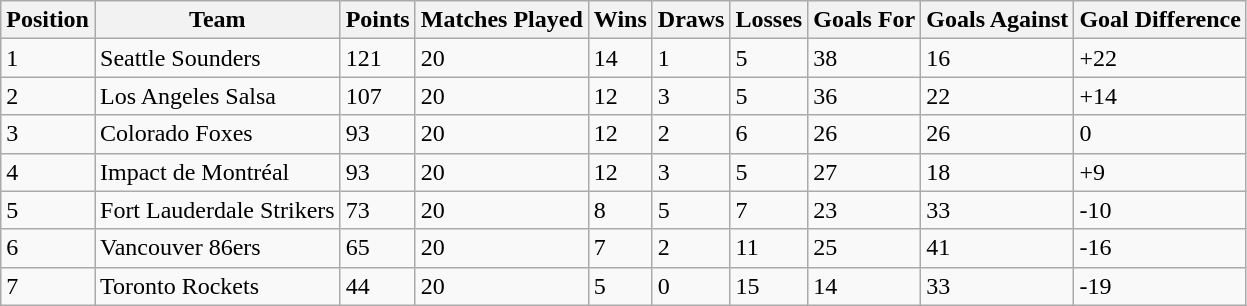<table class="wikitable">
<tr>
<th>Position</th>
<th>Team</th>
<th>Points</th>
<th>Matches Played</th>
<th>Wins</th>
<th>Draws</th>
<th>Losses</th>
<th>Goals For</th>
<th>Goals Against</th>
<th>Goal Difference</th>
</tr>
<tr>
<td>1</td>
<td>Seattle Sounders</td>
<td>121</td>
<td>20</td>
<td>14</td>
<td>1</td>
<td>5</td>
<td>38</td>
<td>16</td>
<td>+22</td>
</tr>
<tr>
<td>2</td>
<td>Los Angeles Salsa</td>
<td>107</td>
<td>20</td>
<td>12</td>
<td>3</td>
<td>5</td>
<td>36</td>
<td>22</td>
<td>+14</td>
</tr>
<tr>
<td>3</td>
<td>Colorado Foxes</td>
<td>93</td>
<td>20</td>
<td>12</td>
<td>2</td>
<td>6</td>
<td>26</td>
<td>26</td>
<td>0</td>
</tr>
<tr>
<td>4</td>
<td>Impact de Montréal</td>
<td>93</td>
<td>20</td>
<td>12</td>
<td>3</td>
<td>5</td>
<td>27</td>
<td>18</td>
<td>+9</td>
</tr>
<tr>
<td>5</td>
<td>Fort Lauderdale Strikers</td>
<td>73</td>
<td>20</td>
<td>8</td>
<td>5</td>
<td>7</td>
<td>23</td>
<td>33</td>
<td>-10</td>
</tr>
<tr>
<td>6</td>
<td>Vancouver 86ers</td>
<td>65</td>
<td>20</td>
<td>7</td>
<td>2</td>
<td>11</td>
<td>25</td>
<td>41</td>
<td>-16</td>
</tr>
<tr>
<td>7</td>
<td>Toronto Rockets</td>
<td>44</td>
<td>20</td>
<td>5</td>
<td>0</td>
<td>15</td>
<td>14</td>
<td>33</td>
<td>-19</td>
</tr>
</table>
